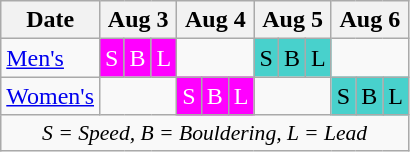<table class="wikitable olympic-schedule athletics">
<tr>
<th>Date</th>
<th colspan="3">Aug 3</th>
<th colspan="3">Aug 4</th>
<th colspan="3">Aug 5</th>
<th colspan="3">Aug 6</th>
</tr>
<tr>
<td class="event"><a href='#'>Men's</a></td>
<td style="background-color: #f0f; color: white;">S </td>
<td style="background-color: #f0f; color: white;">B </td>
<td style="background-color: #f0f; color: white;">L </td>
<td colspan="3"></td>
<td bgcolor="#48D1CC">S </td>
<td bgcolor="#48D1CC">B </td>
<td bgcolor="#48D1CC">L </td>
<td colspan="3"></td>
</tr>
<tr>
<td class="event"><a href='#'>Women's</a></td>
<td colspan="3"></td>
<td style="background-color: #f0f; color: white;">S </td>
<td style="background-color: #f0f; color: white;">B </td>
<td style="background-color: #f0f; color: white;">L </td>
<td colspan="3"></td>
<td bgcolor="#48D1CC">S </td>
<td bgcolor="#48D1CC">B </td>
<td bgcolor="#48D1CC">L </td>
</tr>
<tr style="font-size:90%;">
<td style=text-align:center colspan="13" class="event"><em>S = Speed, B = Bouldering, L = Lead</em></td>
</tr>
</table>
